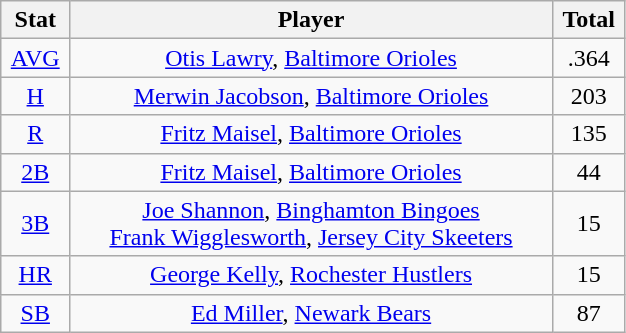<table class="wikitable" width="33%" style="text-align:center;">
<tr>
<th width="5%">Stat</th>
<th width="60%">Player</th>
<th width="5%">Total</th>
</tr>
<tr>
<td><a href='#'>AVG</a></td>
<td><a href='#'>Otis Lawry</a>, <a href='#'>Baltimore Orioles</a></td>
<td>.364</td>
</tr>
<tr>
<td><a href='#'>H</a></td>
<td><a href='#'>Merwin Jacobson</a>, <a href='#'>Baltimore Orioles</a></td>
<td>203</td>
</tr>
<tr>
<td><a href='#'>R</a></td>
<td><a href='#'>Fritz Maisel</a>, <a href='#'>Baltimore Orioles</a></td>
<td>135</td>
</tr>
<tr>
<td><a href='#'>2B</a></td>
<td><a href='#'>Fritz Maisel</a>, <a href='#'>Baltimore Orioles</a></td>
<td>44</td>
</tr>
<tr>
<td><a href='#'>3B</a></td>
<td><a href='#'>Joe Shannon</a>, <a href='#'>Binghamton Bingoes</a> <br> <a href='#'>Frank Wigglesworth</a>, <a href='#'>Jersey City Skeeters</a></td>
<td>15</td>
</tr>
<tr>
<td><a href='#'>HR</a></td>
<td><a href='#'>George Kelly</a>, <a href='#'>Rochester Hustlers</a></td>
<td>15</td>
</tr>
<tr>
<td><a href='#'>SB</a></td>
<td><a href='#'>Ed Miller</a>, <a href='#'>Newark Bears</a></td>
<td>87</td>
</tr>
</table>
